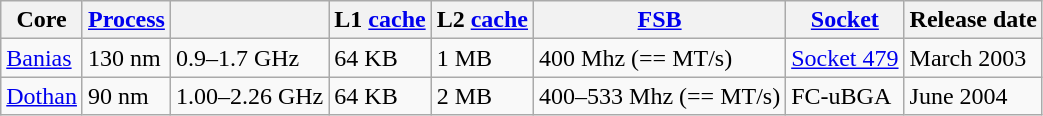<table class=wikitable>
<tr>
<th>Core</th>
<th><a href='#'>Process</a></th>
<th></th>
<th>L1 <a href='#'>cache</a></th>
<th>L2 <a href='#'>cache</a></th>
<th><a href='#'>FSB</a></th>
<th><a href='#'>Socket</a></th>
<th>Release date</th>
</tr>
<tr>
<td><a href='#'>Banias</a></td>
<td>130 nm</td>
<td>0.9–1.7 GHz</td>
<td>64 KB</td>
<td>1 MB</td>
<td>400 Mhz (== MT/s)</td>
<td><a href='#'>Socket 479</a></td>
<td>March 2003</td>
</tr>
<tr>
<td><a href='#'>Dothan</a></td>
<td>90 nm</td>
<td>1.00–2.26 GHz</td>
<td>64 KB</td>
<td>2 MB</td>
<td>400–533 Mhz (== MT/s)</td>
<td>FC-uBGA</td>
<td>June 2004</td>
</tr>
</table>
